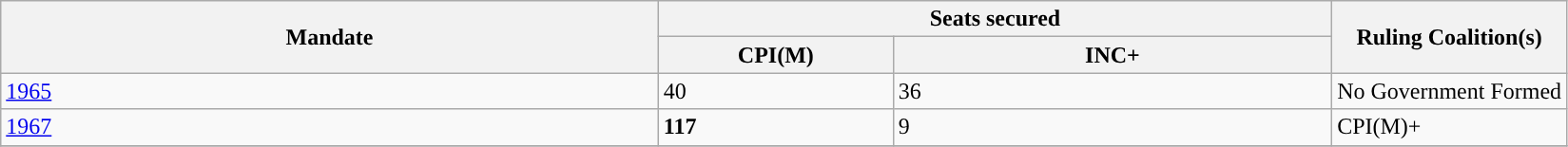<table class="wikitable sortable"; text-align:center">
<tr>
<th rowspan="2">Mandate</th>
<th colspan="2">Seats secured</th>
<th colspan="2" rowspan="2">Ruling C<strong>oalition(s)</strong></th>
</tr>
<tr>
<th style="color:"><strong>CPI(M)</strong></th>
<th style="color:"><strong>INC+</strong></th>
</tr>
<tr>
<td><a href='#'>1965</a></td>
<td>40</td>
<td>36</td>
<td>No Government Formed</td>
</tr>
<tr>
<td><a href='#'>1967</a></td>
<td style="width:15%;" Style="background-color:"><strong>117</strong></td>
<td>9</td>
<td style="width:15%;" Style="background-color:">CPI(M)+</td>
</tr>
<tr>
</tr>
</table>
